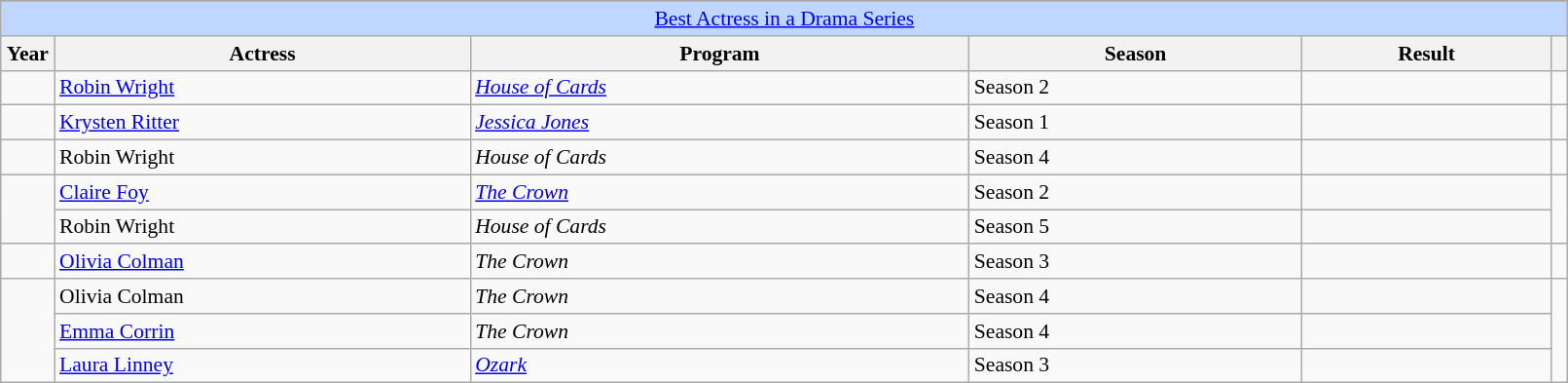<table class="wikitable plainrowheaders" style="font-size: 90%" width=85%>
<tr>
</tr>
<tr ---- bgcolor="#bfd7ff">
<td colspan=6 align=center><a href='#'>Best Actress in a Drama Series</a></td>
</tr>
<tr ---- bgcolor="#ebf5ff">
<th scope="col" style="width:2%;">Year</th>
<th scope="col" style="width:25%;">Actress</th>
<th scope="col" style="width:30%;">Program</th>
<th scope="col" style="width:20%;">Season</th>
<th scope="col" style="width:15%;">Result</th>
<th scope="col" class="unsortable" style="width:1%;"></th>
</tr>
<tr>
<td></td>
<td><a href='#'>Robin Wright</a></td>
<td><em><a href='#'>House of Cards</a></em></td>
<td>Season 2</td>
<td></td>
<td></td>
</tr>
<tr>
<td></td>
<td><a href='#'>Krysten Ritter</a></td>
<td><em><a href='#'>Jessica Jones</a></em></td>
<td>Season 1</td>
<td></td>
<td></td>
</tr>
<tr>
<td></td>
<td>Robin Wright</td>
<td><em>House of Cards</em></td>
<td>Season 4</td>
<td></td>
<td></td>
</tr>
<tr>
<td rowspan="2"></td>
<td><a href='#'>Claire Foy</a></td>
<td><em><a href='#'>The Crown</a></em></td>
<td>Season 2</td>
<td></td>
<td rowspan="2"></td>
</tr>
<tr>
<td>Robin Wright</td>
<td><em>House of Cards</em></td>
<td>Season 5</td>
<td></td>
</tr>
<tr>
<td></td>
<td><a href='#'>Olivia Colman</a></td>
<td><em>The Crown</em></td>
<td>Season 3</td>
<td></td>
<td></td>
</tr>
<tr>
<td rowspan="3"></td>
<td>Olivia Colman</td>
<td><em>The Crown</em></td>
<td>Season 4</td>
<td></td>
<td rowspan="3"></td>
</tr>
<tr>
<td><a href='#'>Emma Corrin</a></td>
<td><em>The Crown</em></td>
<td>Season 4</td>
<td></td>
</tr>
<tr>
<td><a href='#'>Laura Linney</a></td>
<td><em><a href='#'>Ozark</a></em></td>
<td>Season 3</td>
<td></td>
</tr>
</table>
